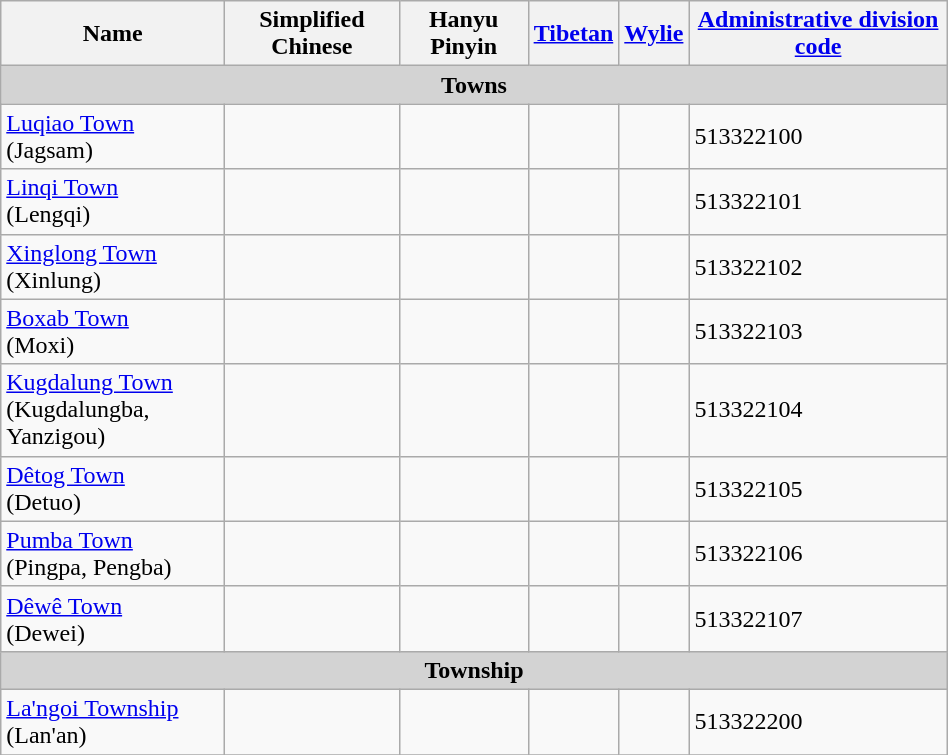<table class="wikitable" align="center" style="width:50%; border="1">
<tr>
<th>Name</th>
<th>Simplified Chinese</th>
<th>Hanyu Pinyin</th>
<th><a href='#'>Tibetan</a></th>
<th><a href='#'>Wylie</a></th>
<th><a href='#'>Administrative division code</a></th>
</tr>
<tr --------->
<td colspan="7"  style="text-align:center; background:#d3d3d3;"><strong>Towns</strong></td>
</tr>
<tr --------->
<td><a href='#'>Luqiao Town</a><br>(Jagsam)</td>
<td></td>
<td></td>
<td></td>
<td></td>
<td>513322100</td>
</tr>
<tr>
<td><a href='#'>Linqi Town</a><br>(Lengqi)</td>
<td></td>
<td></td>
<td></td>
<td></td>
<td>513322101</td>
</tr>
<tr>
<td><a href='#'>Xinglong Town</a><br>(Xinlung)</td>
<td></td>
<td></td>
<td></td>
<td></td>
<td>513322102</td>
</tr>
<tr>
<td><a href='#'>Boxab Town</a><br>(Moxi)</td>
<td></td>
<td></td>
<td></td>
<td></td>
<td>513322103</td>
</tr>
<tr>
<td><a href='#'>Kugdalung Town</a><br>(Kugdalungba, Yanzigou)</td>
<td></td>
<td></td>
<td></td>
<td></td>
<td>513322104</td>
</tr>
<tr>
<td><a href='#'>Dêtog Town</a><br>(Detuo)</td>
<td></td>
<td></td>
<td></td>
<td></td>
<td>513322105</td>
</tr>
<tr>
<td><a href='#'>Pumba Town</a><br>(Pingpa, Pengba)</td>
<td></td>
<td></td>
<td></td>
<td></td>
<td>513322106</td>
</tr>
<tr>
<td><a href='#'>Dêwê Town</a><br>(Dewei)</td>
<td></td>
<td></td>
<td></td>
<td></td>
<td>513322107</td>
</tr>
<tr --------->
<td colspan="7"  style="text-align:center; background:#d3d3d3;"><strong>Township</strong></td>
</tr>
<tr --------->
<td><a href='#'>La'ngoi Township</a><br>(Lan'an)</td>
<td></td>
<td></td>
<td></td>
<td></td>
<td>513322200</td>
</tr>
<tr>
</tr>
</table>
